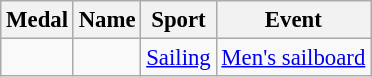<table class="wikitable sortable" style=font-size:95%>
<tr>
<th>Medal</th>
<th>Name</th>
<th>Sport</th>
<th>Event</th>
</tr>
<tr style="text-align:center;">
<td></td>
<td></td>
<td><a href='#'>Sailing</a></td>
<td><a href='#'>Men's sailboard</a></td>
</tr>
</table>
